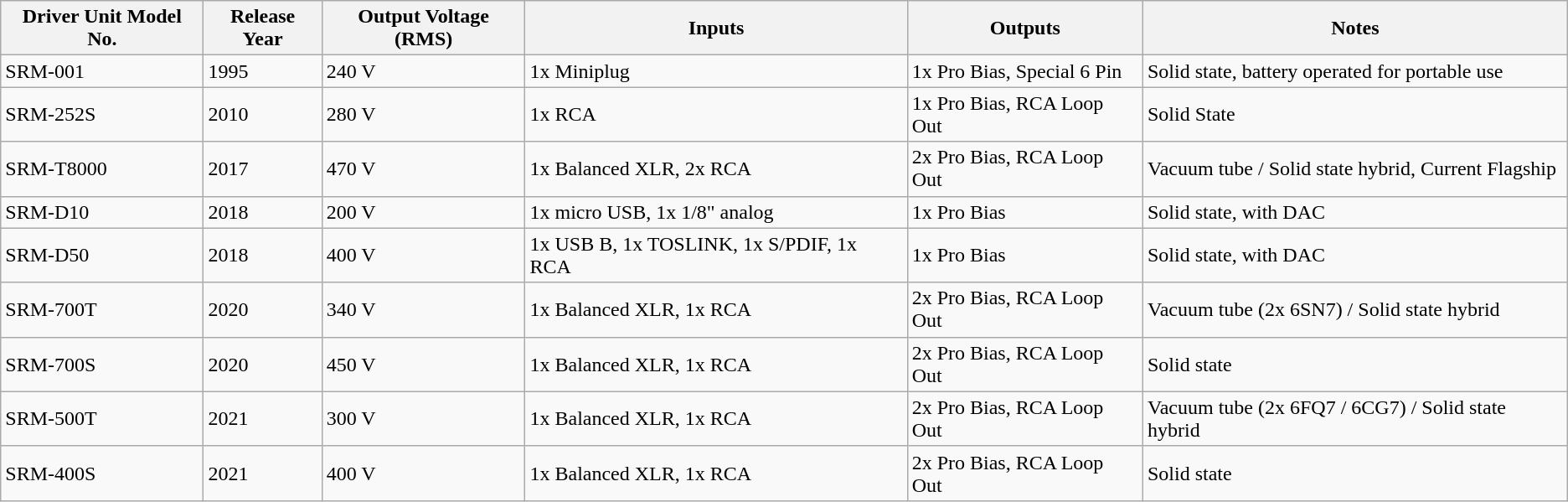<table class="wikitable">
<tr>
<th>Driver Unit Model No.</th>
<th>Release Year</th>
<th>Output Voltage (RMS)</th>
<th>Inputs</th>
<th>Outputs</th>
<th>Notes</th>
</tr>
<tr>
<td>SRM-001</td>
<td>1995</td>
<td>240 V</td>
<td>1x Miniplug</td>
<td>1x Pro Bias, Special 6 Pin</td>
<td>Solid state, battery operated for portable use</td>
</tr>
<tr>
<td>SRM-252S</td>
<td>2010</td>
<td>280 V</td>
<td>1x RCA</td>
<td>1x Pro Bias, RCA Loop Out</td>
<td>Solid State</td>
</tr>
<tr>
<td>SRM-T8000</td>
<td>2017</td>
<td>470 V</td>
<td>1x Balanced XLR, 2x RCA</td>
<td>2x Pro Bias, RCA Loop Out</td>
<td>Vacuum tube / Solid state hybrid, Current Flagship</td>
</tr>
<tr>
<td>SRM-D10</td>
<td>2018</td>
<td>200 V</td>
<td>1x micro USB, 1x 1/8" analog</td>
<td>1x Pro Bias</td>
<td>Solid state, with DAC</td>
</tr>
<tr>
<td>SRM-D50</td>
<td>2018</td>
<td>400 V</td>
<td>1x USB B, 1x TOSLINK, 1x S/PDIF, 1x RCA</td>
<td>1x Pro Bias</td>
<td>Solid state, with DAC</td>
</tr>
<tr>
<td>SRM-700T</td>
<td>2020</td>
<td>340 V</td>
<td>1x Balanced XLR, 1x RCA</td>
<td>2x Pro Bias, RCA Loop Out</td>
<td>Vacuum tube (2x 6SN7) / Solid state hybrid</td>
</tr>
<tr>
<td>SRM-700S</td>
<td>2020</td>
<td>450 V</td>
<td>1x Balanced XLR, 1x RCA</td>
<td>2x Pro Bias, RCA Loop Out</td>
<td>Solid state</td>
</tr>
<tr>
<td>SRM-500T</td>
<td>2021</td>
<td>300 V</td>
<td>1x Balanced XLR, 1x RCA</td>
<td>2x Pro Bias, RCA Loop Out</td>
<td>Vacuum tube (2x 6FQ7 / 6CG7) / Solid state hybrid</td>
</tr>
<tr>
<td>SRM-400S</td>
<td>2021</td>
<td>400 V</td>
<td>1x Balanced XLR, 1x RCA</td>
<td>2x Pro Bias, RCA Loop Out</td>
<td>Solid state</td>
</tr>
</table>
